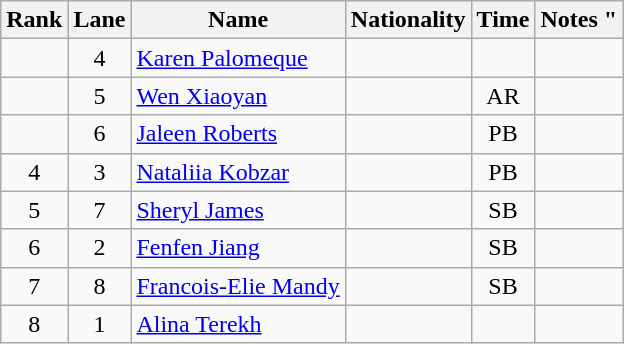<table class='wikitable sortable'  style='text-align:center'>
<tr>
<th>Rank</th>
<th>Lane</th>
<th>Name</th>
<th>Nationality</th>
<th>Time</th>
<th>Notes "</th>
</tr>
<tr>
<td></td>
<td>4</td>
<td align=left><a href='#'>Karen Palomeque  </a></td>
<td align=left></td>
<td><strong></strong></td>
<td></td>
</tr>
<tr>
<td></td>
<td>5</td>
<td align=left><a href='#'>Wen Xiaoyan</a></td>
<td align=left></td>
<td>AR</td>
<td></td>
</tr>
<tr>
<td></td>
<td>6</td>
<td align=left><a href='#'>Jaleen Roberts  </a></td>
<td align=left></td>
<td>PB</td>
<td></td>
</tr>
<tr>
<td>4</td>
<td>3</td>
<td align=left><a href='#'>Nataliia Kobzar  </a></td>
<td align=left></td>
<td>PB</td>
<td></td>
</tr>
<tr>
<td>5</td>
<td>7</td>
<td align=left><a href='#'>Sheryl James </a></td>
<td align=left></td>
<td>SB</td>
<td></td>
</tr>
<tr>
<td>6</td>
<td>2</td>
<td align=left><a href='#'>Fenfen Jiang </a></td>
<td align=left></td>
<td>SB</td>
<td></td>
</tr>
<tr>
<td>7</td>
<td>8</td>
<td align=left><a href='#'>Francois-Elie Mandy  </a></td>
<td align=left></td>
<td>SB</td>
<td></td>
</tr>
<tr>
<td>8</td>
<td>1</td>
<td align=left><a href='#'>Alina  Terekh </a></td>
<td align=left></td>
<td></td>
<td></td>
</tr>
</table>
